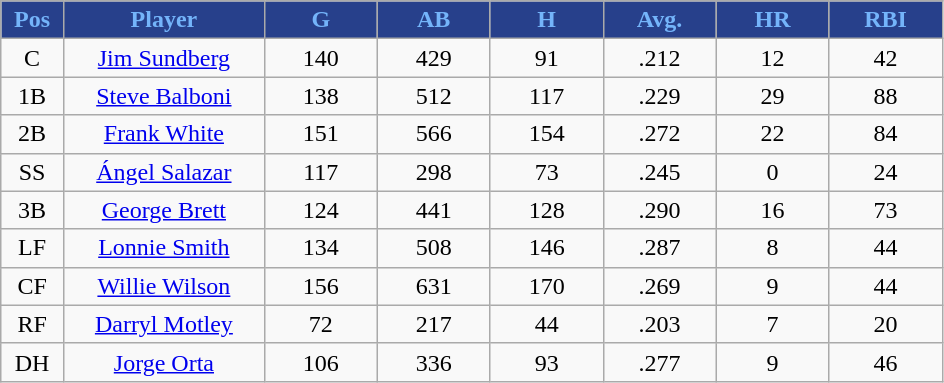<table class="wikitable sortable">
<tr>
<th style="background:#27408B;color:#74B4FA;" width="5%">Pos</th>
<th style="background:#27408B;color:#74B4FA;" width="16%">Player</th>
<th style="background:#27408B;color:#74B4FA;" width="9%">G</th>
<th style="background:#27408B;color:#74B4FA;" width="9%">AB</th>
<th style="background:#27408B;color:#74B4FA;" width="9%">H</th>
<th style="background:#27408B;color:#74B4FA;" width="9%">Avg.</th>
<th style="background:#27408B;color:#74B4FA;" width="9%">HR</th>
<th style="background:#27408B;color:#74B4FA;" width="9%">RBI</th>
</tr>
<tr align=center>
<td>C</td>
<td><a href='#'>Jim Sundberg</a></td>
<td>140</td>
<td>429</td>
<td>91</td>
<td>.212</td>
<td>12</td>
<td>42</td>
</tr>
<tr align=center>
<td>1B</td>
<td><a href='#'>Steve Balboni</a></td>
<td>138</td>
<td>512</td>
<td>117</td>
<td>.229</td>
<td>29</td>
<td>88</td>
</tr>
<tr align=center>
<td>2B</td>
<td><a href='#'>Frank White</a></td>
<td>151</td>
<td>566</td>
<td>154</td>
<td>.272</td>
<td>22</td>
<td>84</td>
</tr>
<tr align=center>
<td>SS</td>
<td><a href='#'>Ángel Salazar</a></td>
<td>117</td>
<td>298</td>
<td>73</td>
<td>.245</td>
<td>0</td>
<td>24</td>
</tr>
<tr align=center>
<td>3B</td>
<td><a href='#'>George Brett</a></td>
<td>124</td>
<td>441</td>
<td>128</td>
<td>.290</td>
<td>16</td>
<td>73</td>
</tr>
<tr align=center>
<td>LF</td>
<td><a href='#'>Lonnie Smith</a></td>
<td>134</td>
<td>508</td>
<td>146</td>
<td>.287</td>
<td>8</td>
<td>44</td>
</tr>
<tr align=center>
<td>CF</td>
<td><a href='#'>Willie Wilson</a></td>
<td>156</td>
<td>631</td>
<td>170</td>
<td>.269</td>
<td>9</td>
<td>44</td>
</tr>
<tr align=center>
<td>RF</td>
<td><a href='#'>Darryl Motley</a></td>
<td>72</td>
<td>217</td>
<td>44</td>
<td>.203</td>
<td>7</td>
<td>20</td>
</tr>
<tr align=center>
<td>DH</td>
<td><a href='#'>Jorge Orta</a></td>
<td>106</td>
<td>336</td>
<td>93</td>
<td>.277</td>
<td>9</td>
<td>46</td>
</tr>
</table>
